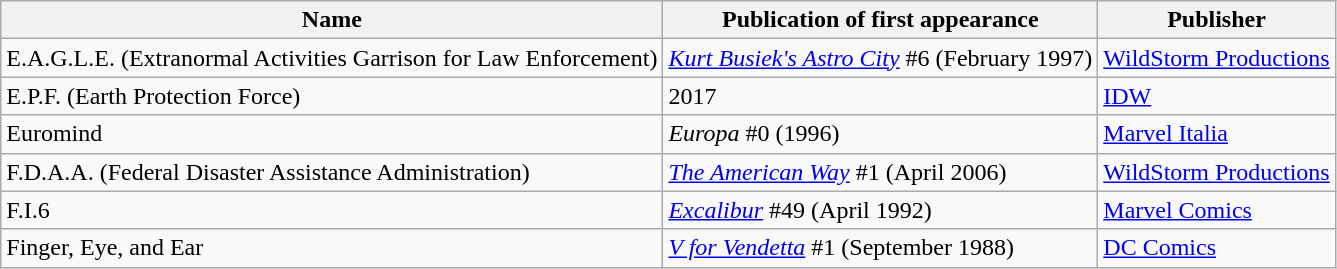<table class="wikitable">
<tr>
<th>Name</th>
<th>Publication of first appearance</th>
<th>Publisher</th>
</tr>
<tr>
<td>E.A.G.L.E. (Extranormal Activities Garrison for Law Enforcement)</td>
<td><em><a href='#'>Kurt Busiek's Astro City</a></em> #6 (February 1997)</td>
<td><a href='#'>WildStorm Productions</a></td>
</tr>
<tr>
<td>E.P.F. (Earth Protection Force)</td>
<td>2017</td>
<td><a href='#'>IDW</a></td>
</tr>
<tr>
<td>Euromind</td>
<td><em>Europa</em> #0 (1996)</td>
<td><a href='#'>Marvel Italia</a></td>
</tr>
<tr>
<td>F.D.A.A. (Federal Disaster Assistance Administration)</td>
<td><em><a href='#'>The American Way</a></em> #1 (April 2006)</td>
<td><a href='#'>WildStorm Productions</a></td>
</tr>
<tr>
<td>F.I.6</td>
<td><em><a href='#'>Excalibur</a></em> #49 (April 1992)</td>
<td><a href='#'>Marvel Comics</a></td>
</tr>
<tr>
<td>Finger, Eye, and Ear</td>
<td><em><a href='#'>V for Vendetta</a></em> #1 (September 1988)</td>
<td><a href='#'>DC Comics</a></td>
</tr>
</table>
